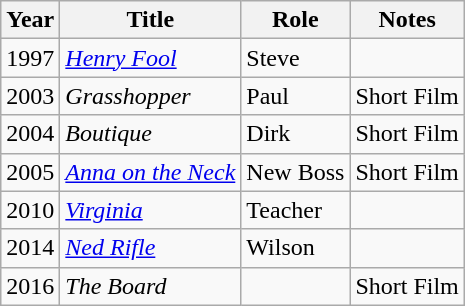<table class="wikitable sortable">
<tr>
<th>Year</th>
<th>Title</th>
<th>Role</th>
<th>Notes</th>
</tr>
<tr>
<td>1997</td>
<td><em><a href='#'>Henry Fool</a></em></td>
<td>Steve</td>
<td></td>
</tr>
<tr>
<td>2003</td>
<td><em>Grasshopper</em></td>
<td>Paul</td>
<td>Short Film</td>
</tr>
<tr>
<td>2004</td>
<td><em>Boutique</em></td>
<td>Dirk</td>
<td>Short Film</td>
</tr>
<tr>
<td>2005</td>
<td><em><a href='#'>Anna on the Neck</a></em></td>
<td>New Boss</td>
<td>Short Film</td>
</tr>
<tr>
<td>2010</td>
<td><em><a href='#'>Virginia</a></em></td>
<td>Teacher</td>
<td></td>
</tr>
<tr>
<td>2014</td>
<td><em><a href='#'>Ned Rifle</a></em></td>
<td>Wilson</td>
<td></td>
</tr>
<tr>
<td>2016</td>
<td><em>The Board</em></td>
<td></td>
<td>Short Film</td>
</tr>
</table>
